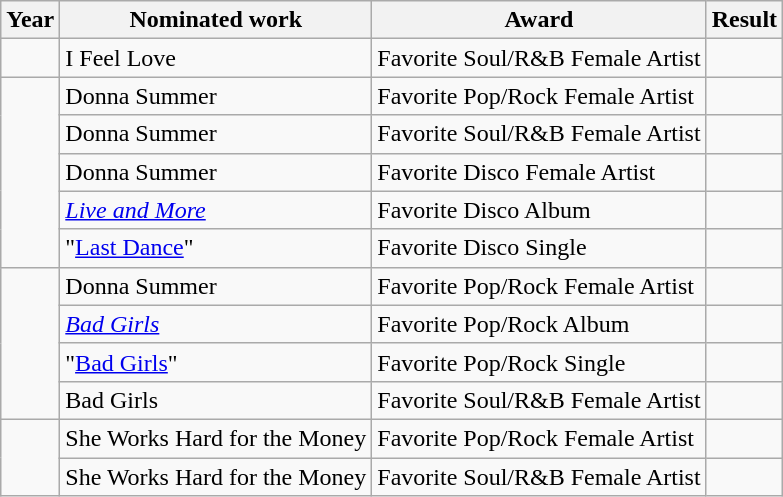<table class="wikitable sortable">
<tr>
<th>Year</th>
<th>Nominated work</th>
<th>Award</th>
<th>Result</th>
</tr>
<tr>
<td rowspan="1"></td>
<td>I Feel Love</td>
<td>Favorite Soul/R&B Female Artist</td>
<td></td>
</tr>
<tr>
<td rowspan="5"></td>
<td>Donna Summer</td>
<td>Favorite Pop/Rock Female Artist</td>
<td></td>
</tr>
<tr>
<td>Donna Summer</td>
<td>Favorite Soul/R&B Female Artist</td>
<td></td>
</tr>
<tr>
<td>Donna Summer</td>
<td>Favorite Disco Female Artist</td>
<td></td>
</tr>
<tr>
<td><em><a href='#'>Live and More</a></em></td>
<td>Favorite Disco Album</td>
<td></td>
</tr>
<tr>
<td>"<a href='#'>Last Dance</a>"</td>
<td>Favorite Disco Single</td>
<td></td>
</tr>
<tr>
<td rowspan="4"></td>
<td>Donna Summer</td>
<td>Favorite Pop/Rock Female Artist</td>
<td></td>
</tr>
<tr>
<td><em><a href='#'>Bad Girls</a></em></td>
<td>Favorite Pop/Rock Album</td>
<td></td>
</tr>
<tr>
<td>"<a href='#'>Bad Girls</a>"</td>
<td>Favorite Pop/Rock Single</td>
<td></td>
</tr>
<tr>
<td>Bad Girls</td>
<td>Favorite Soul/R&B Female Artist</td>
<td></td>
</tr>
<tr>
<td rowspan="2"></td>
<td>She Works Hard for the Money</td>
<td>Favorite Pop/Rock Female Artist</td>
<td></td>
</tr>
<tr>
<td>She Works Hard for the Money</td>
<td>Favorite Soul/R&B Female Artist</td>
<td></td>
</tr>
</table>
